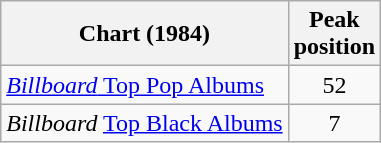<table class="wikitable">
<tr>
<th>Chart (1984)</th>
<th>Peak<br>position</th>
</tr>
<tr>
<td><a href='#'><em>Billboard</em> Top Pop Albums</a></td>
<td align=center>52</td>
</tr>
<tr>
<td><em>Billboard</em> <a href='#'>Top Black Albums</a></td>
<td align=center>7</td>
</tr>
</table>
